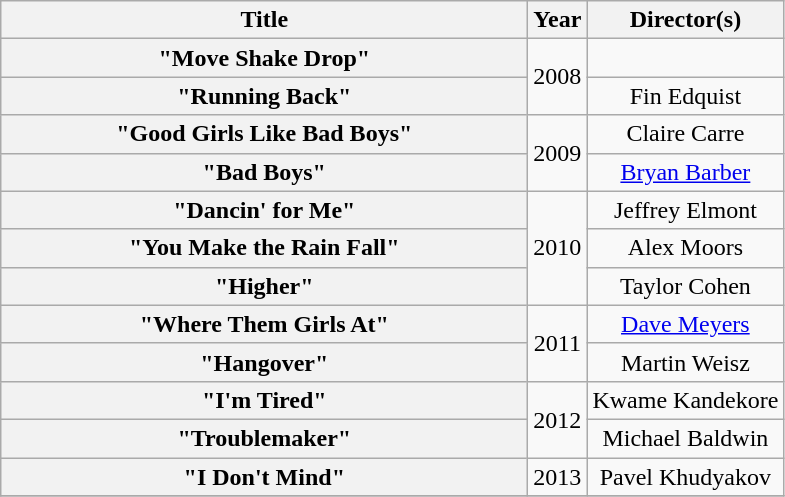<table class="wikitable plainrowheaders" style="text-align:center;">
<tr>
<th scope="col" style="width:21.5em;">Title</th>
<th scope="col">Year</th>
<th scope="col">Director(s)</th>
</tr>
<tr>
<th scope="row">"Move Shake Drop"<br></th>
<td rowspan="2">2008</td>
<td></td>
</tr>
<tr>
<th scope="row">"Running Back"<br></th>
<td>Fin Edquist</td>
</tr>
<tr>
<th scope="row">"Good Girls Like Bad Boys"<br></th>
<td rowspan="2">2009</td>
<td>Claire Carre</td>
</tr>
<tr>
<th scope="row">"Bad Boys"<br></th>
<td><a href='#'>Bryan Barber</a></td>
</tr>
<tr>
<th scope="row">"Dancin' for Me"<br></th>
<td rowspan="3">2010</td>
<td>Jeffrey Elmont</td>
</tr>
<tr>
<th scope="row">"You Make the Rain Fall"<br></th>
<td>Alex Moors</td>
</tr>
<tr>
<th scope="row">"Higher"<br></th>
<td>Taylor Cohen</td>
</tr>
<tr>
<th scope="row">"Where Them Girls At"<br></th>
<td rowspan="2">2011</td>
<td><a href='#'>Dave Meyers</a></td>
</tr>
<tr>
<th scope="row">"Hangover"<br></th>
<td>Martin Weisz</td>
</tr>
<tr>
<th scope="row">"I'm Tired"<br></th>
<td rowspan="2">2012</td>
<td>Kwame Kandekore</td>
</tr>
<tr>
<th scope="row">"Troublemaker"<br></th>
<td>Michael Baldwin</td>
</tr>
<tr>
<th scope="row">"I Don't Mind"<br></th>
<td>2013</td>
<td>Pavel Khudyakov</td>
</tr>
<tr>
</tr>
</table>
